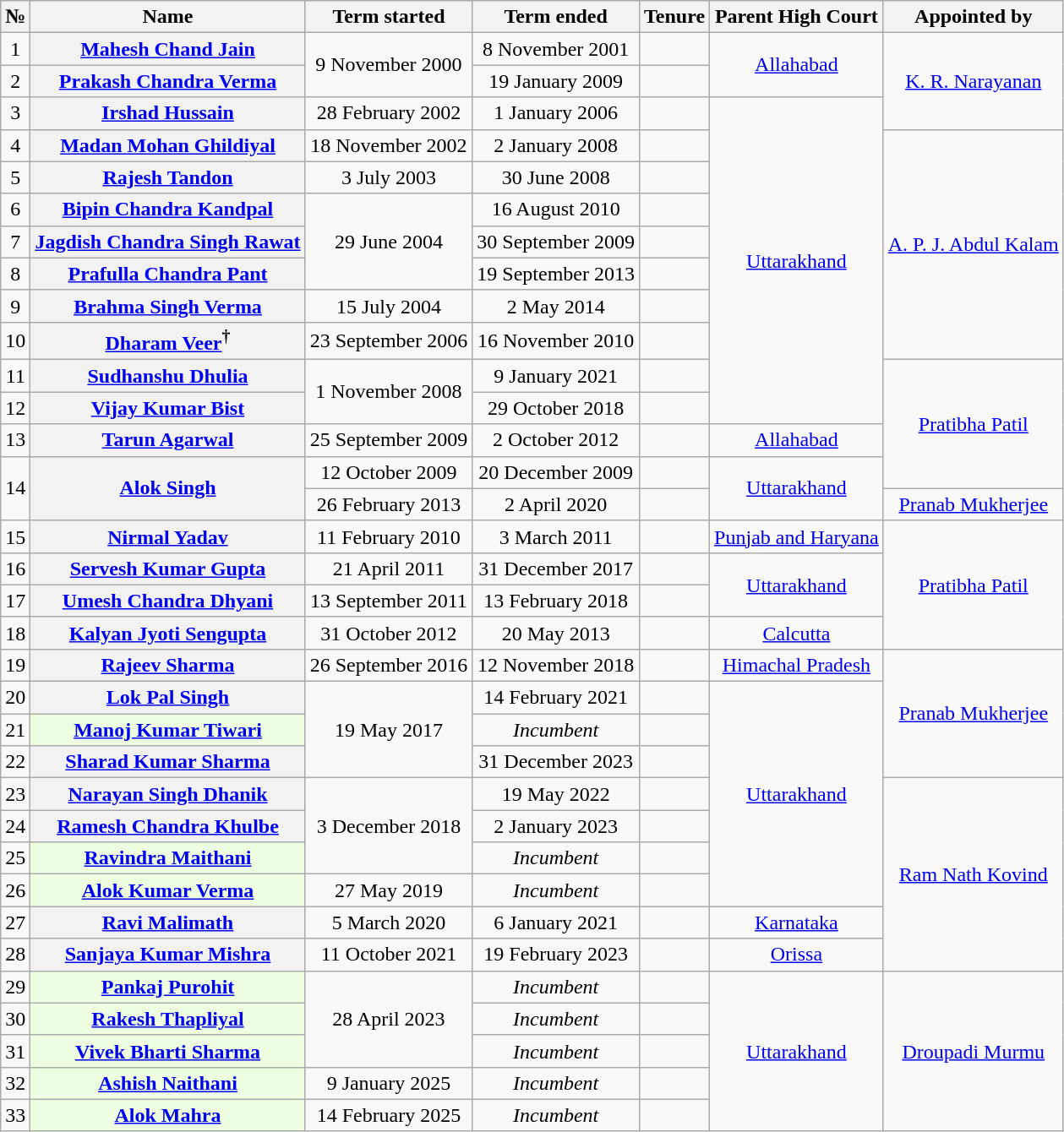<table class="wikitable sortable">
<tr>
<th scope=col><strong>№</strong></th>
<th scope=col><strong>Name</strong></th>
<th scope=col><strong>Term started</strong></th>
<th scope=col><strong>Term ended</strong></th>
<th scope=col><strong>Tenure</strong></th>
<th scope=col><strong>Parent High Court</strong></th>
<th><strong>Appointed by</strong><br><strong></strong></th>
</tr>
<tr style="text-align:center">
<td>1</td>
<th><a href='#'>Mahesh Chand Jain</a></th>
<td rowspan="2">9 November 2000</td>
<td>8 November 2001</td>
<td></td>
<td rowspan="2"><a href='#'>Allahabad</a></td>
<td rowspan="3"><a href='#'>K. R. Narayanan</a></td>
</tr>
<tr style="text-align:center">
<td>2</td>
<th><a href='#'>Prakash Chandra Verma</a></th>
<td>19 January 2009</td>
<td></td>
</tr>
<tr style="text-align:center">
<td>3</td>
<th><a href='#'>Irshad Hussain</a></th>
<td>28 February 2002</td>
<td>1 January 2006</td>
<td></td>
<td rowspan="10"><a href='#'>Uttarakhand</a></td>
</tr>
<tr style="text-align:center">
<td>4</td>
<th><a href='#'>Madan Mohan Ghildiyal</a></th>
<td>18 November 2002</td>
<td>2 January 2008</td>
<td></td>
<td rowspan="7"><a href='#'>A. P. J. Abdul Kalam</a></td>
</tr>
<tr style="text-align:center">
<td>5</td>
<th><a href='#'>Rajesh Tandon</a></th>
<td>3 July 2003</td>
<td>30 June 2008</td>
<td></td>
</tr>
<tr style="text-align:center">
<td>6</td>
<th><a href='#'>Bipin Chandra Kandpal</a></th>
<td rowspan="3">29 June 2004</td>
<td>16 August 2010</td>
<td></td>
</tr>
<tr style="text-align:center">
<td>7</td>
<th><a href='#'>Jagdish Chandra Singh Rawat</a></th>
<td>30 September 2009</td>
<td></td>
</tr>
<tr style="text-align:center">
<td>8</td>
<th><a href='#'>Prafulla Chandra Pant</a></th>
<td>19 September 2013</td>
<td></td>
</tr>
<tr style="text-align:center">
<td>9</td>
<th><a href='#'>Brahma Singh Verma</a></th>
<td>15 July 2004</td>
<td>2 May 2014</td>
<td></td>
</tr>
<tr style="text-align:center">
<td>10</td>
<th><a href='#'>Dharam Veer</a><sup>†</sup></th>
<td>23 September 2006</td>
<td>16 November 2010</td>
<td></td>
</tr>
<tr style="text-align:center">
<td>11</td>
<th><a href='#'>Sudhanshu Dhulia</a></th>
<td rowspan="2">1 November 2008</td>
<td>9 January 2021</td>
<td></td>
<td rowspan="4"><a href='#'>Pratibha Patil</a></td>
</tr>
<tr style="text-align:center">
<td>12</td>
<th><a href='#'>Vijay Kumar Bist</a></th>
<td>29 October 2018</td>
<td></td>
</tr>
<tr style="text-align:center">
<td>13</td>
<th><a href='#'>Tarun Agarwal</a></th>
<td>25 September 2009</td>
<td>2 October 2012</td>
<td></td>
<td><a href='#'>Allahabad</a></td>
</tr>
<tr style="text-align:center">
<td rowspan="2">14</td>
<th rowspan="2"><a href='#'>Alok Singh</a></th>
<td>12 October 2009</td>
<td>20 December 2009</td>
<td></td>
<td rowspan="2"><a href='#'>Uttarakhand</a></td>
</tr>
<tr style="text-align:center">
<td>26 February 2013</td>
<td>2 April 2020</td>
<td> <em></em></td>
<td><a href='#'>Pranab Mukherjee</a></td>
</tr>
<tr style="text-align:center">
<td>15</td>
<th><a href='#'>Nirmal Yadav</a></th>
<td>11 February 2010</td>
<td>3 March 2011</td>
<td></td>
<td><a href='#'>Punjab and Haryana</a></td>
<td rowspan="4"><a href='#'>Pratibha Patil</a></td>
</tr>
<tr style="text-align:center">
<td>16</td>
<th><a href='#'>Servesh Kumar Gupta</a></th>
<td>21 April 2011</td>
<td>31 December 2017</td>
<td></td>
<td rowspan="2"><a href='#'>Uttarakhand</a></td>
</tr>
<tr style="text-align:center">
<td>17</td>
<th><a href='#'>Umesh Chandra Dhyani</a></th>
<td>13 September 2011</td>
<td>13 February 2018</td>
<td></td>
</tr>
<tr style="text-align:center">
<td>18</td>
<th><a href='#'>Kalyan Jyoti Sengupta</a></th>
<td>31 October 2012</td>
<td>20 May 2013</td>
<td></td>
<td><a href='#'>Calcutta</a></td>
</tr>
<tr style="text-align:center">
<td>19</td>
<th><a href='#'>Rajeev Sharma</a></th>
<td>26 September 2016</td>
<td>12 November 2018</td>
<td></td>
<td><a href='#'>Himachal Pradesh</a></td>
<td rowspan="4"><a href='#'>Pranab Mukherjee</a></td>
</tr>
<tr style="text-align:center">
<td>20</td>
<th><a href='#'>Lok Pal Singh</a></th>
<td rowspan="3">19 May 2017</td>
<td>14 February 2021</td>
<td></td>
<td rowspan="7"><a href='#'>Uttarakhand</a></td>
</tr>
<tr style="text-align:center">
<td>21</td>
<th style="background-color:#EEFFE1"><a href='#'>Manoj Kumar Tiwari</a></th>
<td><em>Incumbent</em></td>
<td></td>
</tr>
<tr style="text-align:center">
<td>22</td>
<th><a href='#'>Sharad Kumar Sharma</a></th>
<td>31 December 2023</td>
<td></td>
</tr>
<tr style="text-align:center">
<td>23</td>
<th><a href='#'>Narayan Singh Dhanik</a></th>
<td rowspan="3">3 December 2018</td>
<td>19 May 2022</td>
<td></td>
<td rowspan="6"><a href='#'>Ram Nath Kovind</a></td>
</tr>
<tr style="text-align:center">
<td>24</td>
<th><a href='#'>Ramesh Chandra Khulbe</a></th>
<td>2 January 2023</td>
<td></td>
</tr>
<tr style="text-align:center">
<td>25</td>
<th style="background-color:#EEFFE1"><a href='#'>Ravindra Maithani</a></th>
<td><em>Incumbent</em></td>
<td></td>
</tr>
<tr style="text-align:center">
<td>26</td>
<th style="background-color:#EEFFE1"><a href='#'>Alok Kumar Verma</a></th>
<td>27 May 2019</td>
<td><em>Incumbent</em></td>
<td></td>
</tr>
<tr style="text-align:center">
<td>27</td>
<th><a href='#'>Ravi Malimath</a></th>
<td>5 March 2020</td>
<td>6 January 2021</td>
<td></td>
<td><a href='#'>Karnataka</a></td>
</tr>
<tr style="text-align:center">
<td>28</td>
<th><a href='#'>Sanjaya Kumar Mishra</a></th>
<td>11 October 2021</td>
<td>19 February 2023</td>
<td></td>
<td><a href='#'>Orissa</a></td>
</tr>
<tr style="text-align:center">
<td>29</td>
<th style="background-color:#EEFFE1"><a href='#'>Pankaj Purohit</a></th>
<td rowspan="3">28 April 2023</td>
<td><em>Incumbent</em></td>
<td></td>
<td rowspan="5"><a href='#'>Uttarakhand</a></td>
<td rowspan="5"><a href='#'>Droupadi Murmu</a></td>
</tr>
<tr style="text-align:center">
<td>30</td>
<th style="background-color:#EEFFE1"><a href='#'>Rakesh Thapliyal</a></th>
<td><em>Incumbent</em></td>
<td></td>
</tr>
<tr style="text-align:center">
<td>31</td>
<th style="background-color:#EEFFE1"><a href='#'>Vivek Bharti Sharma</a></th>
<td><em>Incumbent</em></td>
<td></td>
</tr>
<tr style="text-align:center">
<td>32</td>
<th style="background-color:#EEFFE1"><a href='#'>Ashish Naithani</a></th>
<td>9 January 2025</td>
<td><em>Incumbent</em></td>
<td></td>
</tr>
<tr style="text-align:center">
<td>33</td>
<th style="background-color:#EEFFE1"><a href='#'>Alok Mahra</a></th>
<td>14 February 2025</td>
<td><em>Incumbent</em></td>
<td></td>
</tr>
</table>
